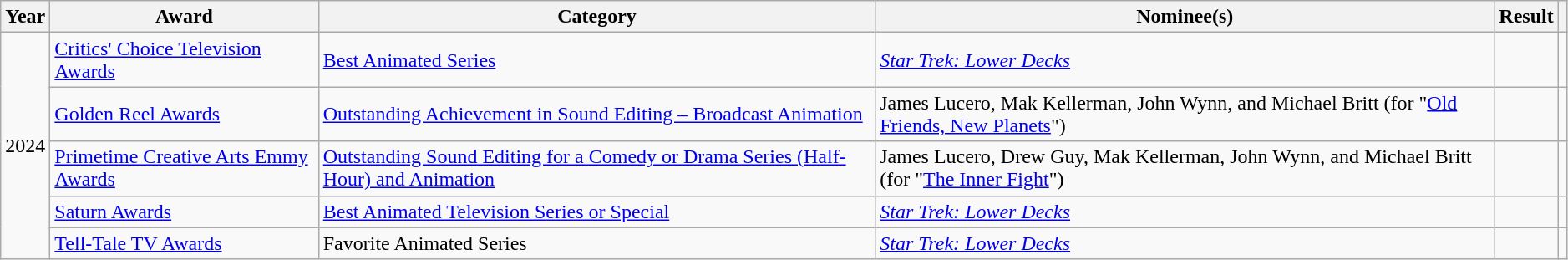<table class="wikitable sortable" style="width:99%">
<tr>
<th scope="col">Year</th>
<th scope="col">Award</th>
<th scope="col">Category</th>
<th scope="col">Nominee(s)</th>
<th scope="col">Result</th>
<th scope="col" class="unsortable"></th>
</tr>
<tr>
<td rowspan="5">2024</td>
<td><a href='#'>Critics' Choice Television Awards</a></td>
<td><a href='#'>Best Animated Series</a></td>
<td><em><a href='#'>Star Trek: Lower Decks</a></em></td>
<td></td>
<td style="text-align:center"></td>
</tr>
<tr>
<td><a href='#'>Golden Reel Awards</a></td>
<td><a href='#'>Outstanding Achievement in Sound Editing – Broadcast Animation</a></td>
<td>James Lucero, Mak Kellerman, John Wynn, and Michael Britt (for "<a href='#'>Old Friends, New Planets</a>")</td>
<td></td>
<td style="text-align:center"></td>
</tr>
<tr>
<td><a href='#'>Primetime Creative Arts Emmy Awards</a></td>
<td><a href='#'>Outstanding Sound Editing for a Comedy or Drama Series (Half-Hour) and Animation</a></td>
<td>James Lucero, Drew Guy, Mak Kellerman, John Wynn, and Michael Britt (for "<a href='#'>The Inner Fight</a>")</td>
<td></td>
<td style="text-align:center;"></td>
</tr>
<tr>
<td><a href='#'>Saturn Awards</a></td>
<td><a href='#'>Best Animated Television Series or Special</a></td>
<td><em><a href='#'>Star Trek: Lower Decks</a></em></td>
<td></td>
<td style="text-align:center;"></td>
</tr>
<tr>
<td><a href='#'>Tell-Tale TV Awards</a></td>
<td>Favorite Animated Series</td>
<td><em><a href='#'>Star Trek: Lower Decks</a></em></td>
<td></td>
<td style="text-align:center"></td>
</tr>
</table>
